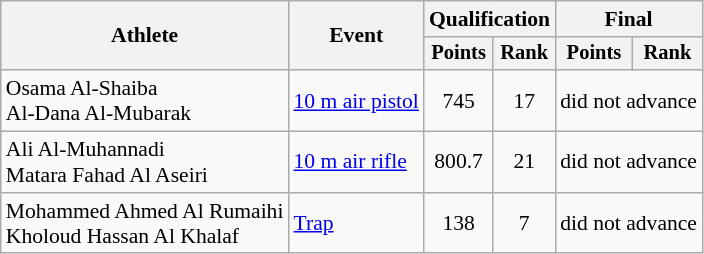<table class=wikitable style=font-size:90%;text-align:center>
<tr>
<th rowspan="2">Athlete</th>
<th rowspan="2">Event</th>
<th colspan=2>Qualification</th>
<th colspan=2>Final</th>
</tr>
<tr style="font-size:95%">
<th>Points</th>
<th>Rank</th>
<th>Points</th>
<th>Rank</th>
</tr>
<tr>
<td align=left>Osama Al-Shaiba<br>Al-Dana Al-Mubarak</td>
<td align=left><a href='#'>10 m air pistol</a></td>
<td>745</td>
<td>17</td>
<td colspan=2>did not advance</td>
</tr>
<tr>
<td align=left>Ali Al-Muhannadi<br>Matara Fahad Al Aseiri</td>
<td align=left><a href='#'>10 m air rifle</a></td>
<td>800.7</td>
<td>21</td>
<td colspan=2>did not advance</td>
</tr>
<tr>
<td align=left>Mohammed Ahmed Al Rumaihi<br>Kholoud Hassan Al Khalaf</td>
<td align=left><a href='#'>Trap</a></td>
<td>138</td>
<td>7</td>
<td colspan=2>did not advance</td>
</tr>
</table>
